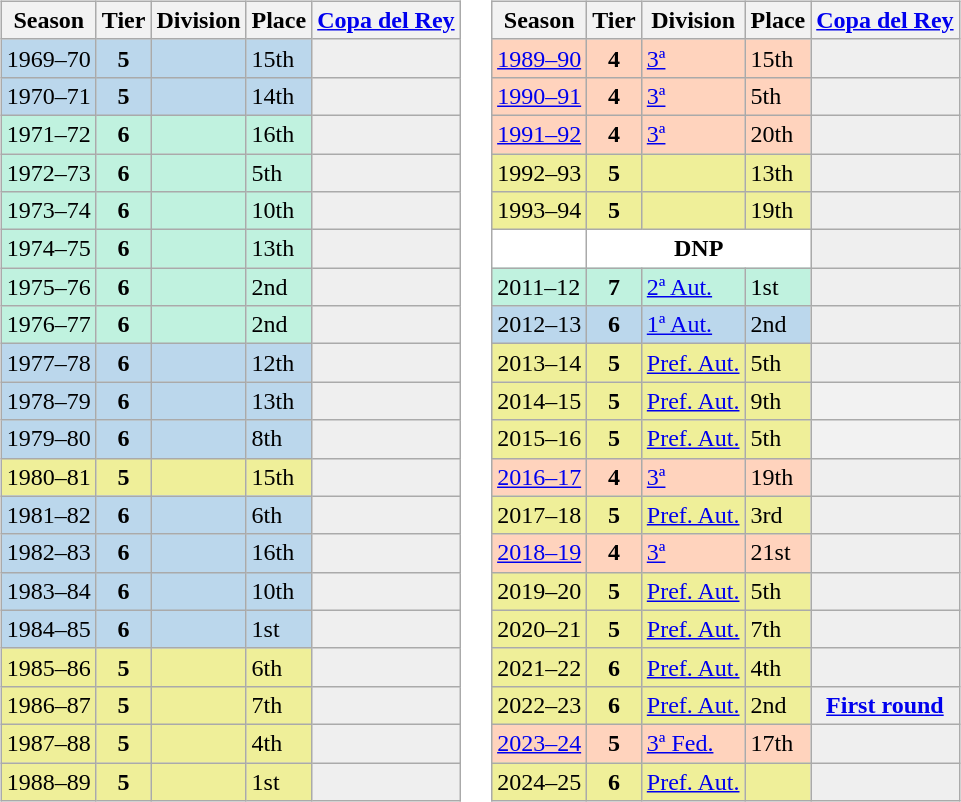<table>
<tr>
<td valign="top" width=0%><br><table class="wikitable">
<tr style="background:#f0f6fa;">
<th>Season</th>
<th>Tier</th>
<th>Division</th>
<th>Place</th>
<th><a href='#'>Copa del Rey</a></th>
</tr>
<tr>
<td style="background:#BBD7EC;">1969–70</td>
<th style="background:#BBD7EC;">5</th>
<td style="background:#BBD7EC;"></td>
<td style="background:#BBD7EC;">15th</td>
<th style="background:#EFEFEF;"></th>
</tr>
<tr>
<td style="background:#BBD7EC;">1970–71</td>
<th style="background:#BBD7EC;">5</th>
<td style="background:#BBD7EC;"></td>
<td style="background:#BBD7EC;">14th</td>
<th style="background:#EFEFEF;"></th>
</tr>
<tr>
<td style="background:#C0F2DF;">1971–72</td>
<th style="background:#C0F2DF;">6</th>
<td style="background:#C0F2DF;"></td>
<td style="background:#C0F2DF;">16th</td>
<th style="background:#efefef;"></th>
</tr>
<tr>
<td style="background:#C0F2DF;">1972–73</td>
<th style="background:#C0F2DF;">6</th>
<td style="background:#C0F2DF;"></td>
<td style="background:#C0F2DF;">5th</td>
<th style="background:#efefef;"></th>
</tr>
<tr>
<td style="background:#C0F2DF;">1973–74</td>
<th style="background:#C0F2DF;">6</th>
<td style="background:#C0F2DF;"></td>
<td style="background:#C0F2DF;">10th</td>
<th style="background:#efefef;"></th>
</tr>
<tr>
<td style="background:#C0F2DF;">1974–75</td>
<th style="background:#C0F2DF;">6</th>
<td style="background:#C0F2DF;"></td>
<td style="background:#C0F2DF;">13th</td>
<th style="background:#efefef;"></th>
</tr>
<tr>
<td style="background:#C0F2DF;">1975–76</td>
<th style="background:#C0F2DF;">6</th>
<td style="background:#C0F2DF;"></td>
<td style="background:#C0F2DF;">2nd</td>
<th style="background:#efefef;"></th>
</tr>
<tr>
<td style="background:#C0F2DF;">1976–77</td>
<th style="background:#C0F2DF;">6</th>
<td style="background:#C0F2DF;"></td>
<td style="background:#C0F2DF;">2nd</td>
<th style="background:#efefef;"></th>
</tr>
<tr>
<td style="background:#BBD7EC;">1977–78</td>
<th style="background:#BBD7EC;">6</th>
<td style="background:#BBD7EC;"></td>
<td style="background:#BBD7EC;">12th</td>
<th style="background:#EFEFEF;"></th>
</tr>
<tr>
<td style="background:#BBD7EC;">1978–79</td>
<th style="background:#BBD7EC;">6</th>
<td style="background:#BBD7EC;"></td>
<td style="background:#BBD7EC;">13th</td>
<th style="background:#EFEFEF;"></th>
</tr>
<tr>
<td style="background:#BBD7EC;">1979–80</td>
<th style="background:#BBD7EC;">6</th>
<td style="background:#BBD7EC;"></td>
<td style="background:#BBD7EC;">8th</td>
<th style="background:#EFEFEF;"></th>
</tr>
<tr>
<td style="background:#EFEF99;">1980–81</td>
<th style="background:#EFEF99;">5</th>
<td style="background:#EFEF99;"></td>
<td style="background:#EFEF99;">15th</td>
<th style="background:#EFEFEF;"></th>
</tr>
<tr>
<td style="background:#BBD7EC;">1981–82</td>
<th style="background:#BBD7EC;">6</th>
<td style="background:#BBD7EC;"></td>
<td style="background:#BBD7EC;">6th</td>
<th style="background:#EFEFEF;"></th>
</tr>
<tr>
<td style="background:#BBD7EC;">1982–83</td>
<th style="background:#BBD7EC;">6</th>
<td style="background:#BBD7EC;"></td>
<td style="background:#BBD7EC;">16th</td>
<th style="background:#EFEFEF;"></th>
</tr>
<tr>
<td style="background:#BBD7EC;">1983–84</td>
<th style="background:#BBD7EC;">6</th>
<td style="background:#BBD7EC;"></td>
<td style="background:#BBD7EC;">10th</td>
<th style="background:#EFEFEF;"></th>
</tr>
<tr>
<td style="background:#BBD7EC;">1984–85</td>
<th style="background:#BBD7EC;">6</th>
<td style="background:#BBD7EC;"></td>
<td style="background:#BBD7EC;">1st</td>
<th style="background:#EFEFEF;"></th>
</tr>
<tr>
<td style="background:#EFEF99;">1985–86</td>
<th style="background:#EFEF99;">5</th>
<td style="background:#EFEF99;"></td>
<td style="background:#EFEF99;">6th</td>
<th style="background:#EFEFEF;"></th>
</tr>
<tr>
<td style="background:#EFEF99;">1986–87</td>
<th style="background:#EFEF99;">5</th>
<td style="background:#EFEF99;"></td>
<td style="background:#EFEF99;">7th</td>
<th style="background:#EFEFEF;"></th>
</tr>
<tr>
<td style="background:#EFEF99;">1987–88</td>
<th style="background:#EFEF99;">5</th>
<td style="background:#EFEF99;"></td>
<td style="background:#EFEF99;">4th</td>
<th style="background:#EFEFEF;"></th>
</tr>
<tr>
<td style="background:#EFEF99;">1988–89</td>
<th style="background:#EFEF99;">5</th>
<td style="background:#EFEF99;"></td>
<td style="background:#EFEF99;">1st</td>
<th style="background:#EFEFEF;"></th>
</tr>
</table>
</td>
<td valign="top" width=0%><br><table class="wikitable">
<tr style="background:#f0f6fa;">
<th>Season</th>
<th>Tier</th>
<th>Division</th>
<th>Place</th>
<th><a href='#'>Copa del Rey</a></th>
</tr>
<tr>
<td style="background:#FFD3BD;"><a href='#'>1989–90</a></td>
<th style="background:#FFD3BD;">4</th>
<td style="background:#FFD3BD;"><a href='#'>3ª</a></td>
<td style="background:#FFD3BD;">15th</td>
<td style="background:#efefef;"></td>
</tr>
<tr>
<td style="background:#FFD3BD;"><a href='#'>1990–91</a></td>
<th style="background:#FFD3BD;">4</th>
<td style="background:#FFD3BD;"><a href='#'>3ª</a></td>
<td style="background:#FFD3BD;">5th</td>
<td style="background:#efefef;"></td>
</tr>
<tr>
<td style="background:#FFD3BD;"><a href='#'>1991–92</a></td>
<th style="background:#FFD3BD;">4</th>
<td style="background:#FFD3BD;"><a href='#'>3ª</a></td>
<td style="background:#FFD3BD;">20th</td>
<td style="background:#efefef;"></td>
</tr>
<tr>
<td style="background:#EFEF99;">1992–93</td>
<th style="background:#EFEF99;">5</th>
<td style="background:#EFEF99;"></td>
<td style="background:#EFEF99;">13th</td>
<th style="background:#EFEFEF;"></th>
</tr>
<tr>
<td style="background:#EFEF99;">1993–94</td>
<th style="background:#EFEF99;">5</th>
<td style="background:#EFEF99;"></td>
<td style="background:#EFEF99;">19th</td>
<th style="background:#EFEFEF;"></th>
</tr>
<tr>
<td style="background:#FFFFFF;"></td>
<th style="background:#FFFFFF;" colspan="3">DNP</th>
<th style="background:#efefef;"></th>
</tr>
<tr>
<td style="background:#C0F2DF;">2011–12</td>
<th style="background:#C0F2DF;">7</th>
<td style="background:#C0F2DF;"><a href='#'>2ª Aut.</a></td>
<td style="background:#C0F2DF;">1st</td>
<th style="background:#efefef;"></th>
</tr>
<tr>
<td style="background:#BBD7EC;">2012–13</td>
<th style="background:#BBD7EC;">6</th>
<td style="background:#BBD7EC;"><a href='#'>1ª Aut.</a></td>
<td style="background:#BBD7EC;">2nd</td>
<th style="background:#EFEFEF;"></th>
</tr>
<tr>
<td style="background:#EFEF99;">2013–14</td>
<th style="background:#EFEF99;">5</th>
<td style="background:#EFEF99;"><a href='#'>Pref. Aut.</a></td>
<td style="background:#EFEF99;">5th</td>
<th style="background:#EFEFEF;"></th>
</tr>
<tr>
<td style="background:#EFEF99;">2014–15</td>
<th style="background:#EFEF99;">5</th>
<td style="background:#EFEF99;"><a href='#'>Pref. Aut.</a></td>
<td style="background:#EFEF99;">9th</td>
<th></th>
</tr>
<tr>
<td style="background:#EFEF99;">2015–16</td>
<th style="background:#EFEF99;">5</th>
<td style="background:#EFEF99;"><a href='#'>Pref. Aut.</a></td>
<td style="background:#EFEF99;">5th</td>
<th {{N/A></th>
</tr>
<tr>
<td style="background:#FFD3BD;"><a href='#'>2016–17</a></td>
<th style="background:#FFD3BD;">4</th>
<td style="background:#FFD3BD;"><a href='#'>3ª</a></td>
<td style="background:#FFD3BD;">19th</td>
<td style="background:#efefef;"></td>
</tr>
<tr>
<td style="background:#EFEF99;">2017–18</td>
<th style="background:#EFEF99;">5</th>
<td style="background:#EFEF99;"><a href='#'>Pref. Aut.</a></td>
<td style="background:#EFEF99;">3rd</td>
<th style="background:#EFEFEF;"></th>
</tr>
<tr>
<td style="background:#FFD3BD;"><a href='#'>2018–19</a></td>
<th style="background:#FFD3BD;">4</th>
<td style="background:#FFD3BD;"><a href='#'>3ª</a></td>
<td style="background:#FFD3BD;">21st</td>
<td style="background:#efefef;"></td>
</tr>
<tr>
<td style="background:#EFEF99;">2019–20</td>
<th style="background:#EFEF99;">5</th>
<td style="background:#EFEF99;"><a href='#'>Pref. Aut.</a></td>
<td style="background:#EFEF99;">5th</td>
<th style="background:#EFEFEF;"></th>
</tr>
<tr>
<td style="background:#EFEF99;">2020–21</td>
<th style="background:#EFEF99;">5</th>
<td style="background:#EFEF99;"><a href='#'>Pref. Aut.</a></td>
<td style="background:#EFEF99;">7th</td>
<th style="background:#EFEFEF;"></th>
</tr>
<tr>
<td style="background:#EFEF99;">2021–22</td>
<th style="background:#EFEF99;">6</th>
<td style="background:#EFEF99;"><a href='#'>Pref. Aut.</a></td>
<td style="background:#EFEF99;">4th</td>
<th style="background:#EFEFEF;"></th>
</tr>
<tr>
<td style="background:#EFEF99;">2022–23</td>
<th style="background:#EFEF99;">6</th>
<td style="background:#EFEF99;"><a href='#'>Pref. Aut.</a></td>
<td style="background:#EFEF99;">2nd</td>
<th style="background:#EFEFEF;"><a href='#'>First round</a></th>
</tr>
<tr>
<td style="background:#FFD3BD;"><a href='#'>2023–24</a></td>
<th style="background:#FFD3BD;">5</th>
<td style="background:#FFD3BD;"><a href='#'>3ª Fed.</a></td>
<td style="background:#FFD3BD;">17th</td>
<td style="background:#efefef;"></td>
</tr>
<tr>
<td style="background:#EFEF99;">2024–25</td>
<th style="background:#EFEF99;">6</th>
<td style="background:#EFEF99;"><a href='#'>Pref. Aut.</a></td>
<td style="background:#EFEF99;"></td>
<th style="background:#EFEFEF;"></th>
</tr>
</table>
</td>
</tr>
</table>
